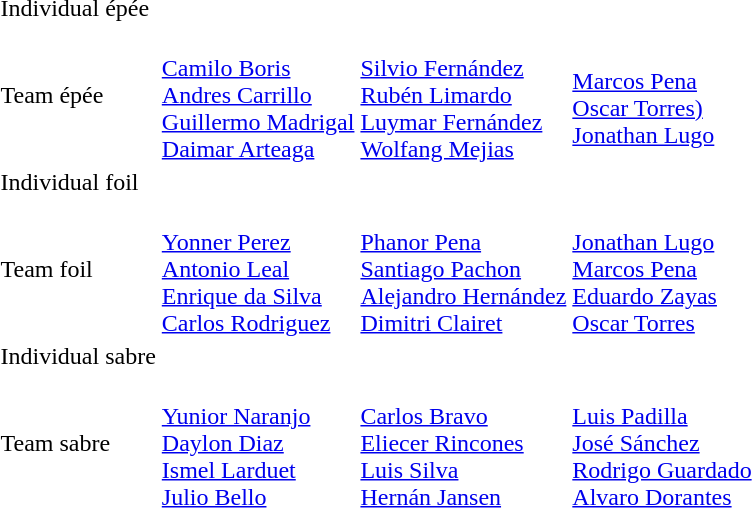<table>
<tr>
<td rowspan=2>Individual épée</td>
<td rowspan=2></td>
<td rowspan=2></td>
<td></td>
</tr>
<tr>
<td></td>
</tr>
<tr>
<td>Team épée</td>
<td><br><a href='#'>Camilo Boris</a><br><a href='#'>Andres Carrillo</a><br><a href='#'>Guillermo Madrigal</a><br><a href='#'>Daimar Arteaga</a></td>
<td><br><a href='#'>Silvio Fernández</a><br><a href='#'>Rubén Limardo</a><br><a href='#'>Luymar Fernández</a><br><a href='#'>Wolfang Mejias</a></td>
<td><br><a href='#'>Marcos Pena</a><br><a href='#'>Oscar Torres)</a><br><a href='#'>Jonathan Lugo</a></td>
</tr>
<tr>
<td rowspan=2>Individual foil</td>
<td rowspan=2></td>
<td rowspan=2></td>
<td></td>
</tr>
<tr>
<td></td>
</tr>
<tr>
<td>Team foil</td>
<td><br><a href='#'>Yonner Perez</a><br><a href='#'>Antonio Leal</a><br><a href='#'>Enrique da Silva</a><br><a href='#'>Carlos Rodriguez</a></td>
<td><br><a href='#'>Phanor Pena</a><br><a href='#'>Santiago Pachon</a><br><a href='#'>Alejandro Hernández</a><br><a href='#'>Dimitri Clairet</a></td>
<td><br><a href='#'>Jonathan Lugo</a><br><a href='#'>Marcos Pena</a><br><a href='#'>Eduardo Zayas</a><br><a href='#'>Oscar Torres</a></td>
</tr>
<tr>
<td rowspan=2>Individual sabre</td>
<td rowspan=2></td>
<td rowspan=2></td>
<td></td>
</tr>
<tr>
<td></td>
</tr>
<tr>
<td>Team sabre</td>
<td><br><a href='#'>Yunior Naranjo</a><br><a href='#'>Daylon Diaz</a><br><a href='#'>Ismel Larduet</a><br><a href='#'>Julio Bello</a></td>
<td><br><a href='#'>Carlos Bravo</a><br><a href='#'>Eliecer Rincones</a><br><a href='#'>Luis Silva</a><br><a href='#'>Hernán Jansen</a></td>
<td><br><a href='#'>Luis Padilla</a><br><a href='#'>José Sánchez</a><br><a href='#'>Rodrigo Guardado</a><br><a href='#'>Alvaro Dorantes</a></td>
</tr>
</table>
